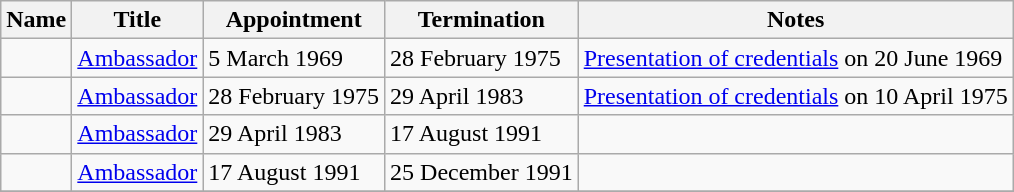<table class="wikitable">
<tr valign="middle">
<th>Name</th>
<th>Title</th>
<th>Appointment</th>
<th>Termination</th>
<th>Notes</th>
</tr>
<tr>
<td></td>
<td><a href='#'>Ambassador</a></td>
<td>5 March 1969</td>
<td>28 February 1975</td>
<td><a href='#'>Presentation of credentials</a> on 20 June 1969</td>
</tr>
<tr>
<td></td>
<td><a href='#'>Ambassador</a></td>
<td>28 February 1975</td>
<td>29 April 1983</td>
<td><a href='#'>Presentation of credentials</a> on 10 April 1975</td>
</tr>
<tr>
<td></td>
<td><a href='#'>Ambassador</a></td>
<td>29 April 1983</td>
<td>17 August 1991</td>
<td></td>
</tr>
<tr>
<td></td>
<td><a href='#'>Ambassador</a></td>
<td>17 August 1991</td>
<td>25 December 1991</td>
<td></td>
</tr>
<tr>
</tr>
</table>
